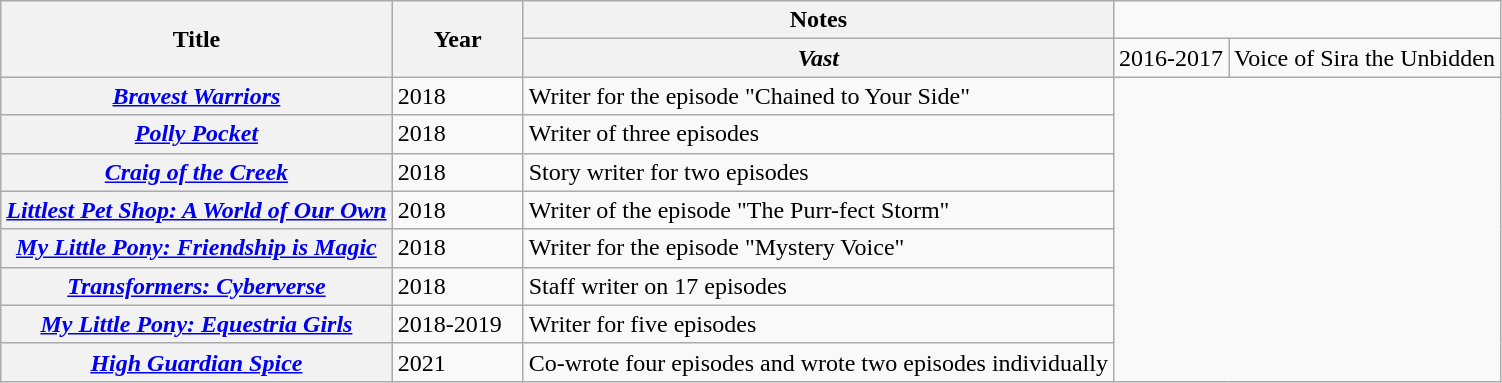<table class="wikitable plainrowheaders sortable">
<tr>
<th rowspan="2">Title</th>
<th rowspan="2" width="80">Year</th>
<th>Notes</th>
</tr>
<tr>
<th scope="row"><em>Vast</em></th>
<td>2016-2017</td>
<td>Voice of Sira the Unbidden</td>
</tr>
<tr>
<th scope="row"><em><a href='#'>Bravest Warriors</a></em></th>
<td>2018</td>
<td>Writer for the episode "Chained to Your Side"</td>
</tr>
<tr>
<th scope="row"><em><a href='#'>Polly Pocket</a></em></th>
<td>2018</td>
<td>Writer of three episodes</td>
</tr>
<tr>
<th scope="row"><em><a href='#'>Craig of the Creek</a></em></th>
<td>2018</td>
<td>Story writer for two episodes</td>
</tr>
<tr>
<th scope="row"><em><a href='#'>Littlest Pet Shop: A World of Our Own</a></em></th>
<td>2018</td>
<td>Writer of the episode "The Purr-fect Storm"</td>
</tr>
<tr>
<th scope="row"><em><a href='#'>My Little Pony: Friendship is Magic</a></em></th>
<td>2018</td>
<td>Writer for the episode "Mystery Voice"</td>
</tr>
<tr>
<th scope="row"><em><a href='#'>Transformers: Cyberverse</a></em></th>
<td>2018</td>
<td>Staff writer on 17 episodes</td>
</tr>
<tr>
<th scope="row"><em><a href='#'>My Little Pony: Equestria Girls</a></em></th>
<td>2018-2019</td>
<td>Writer for five episodes</td>
</tr>
<tr>
<th scope="row"><em><a href='#'>High Guardian Spice</a></em></th>
<td>2021</td>
<td>Co-wrote four episodes and wrote two episodes individually</td>
</tr>
</table>
